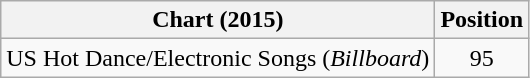<table class="wikitable" style="text-align:center">
<tr>
<th scope="col">Chart (2015)</th>
<th scope="col">Position</th>
</tr>
<tr>
<td>US Hot Dance/Electronic Songs (<em>Billboard</em>)</td>
<td align=center>95</td>
</tr>
</table>
